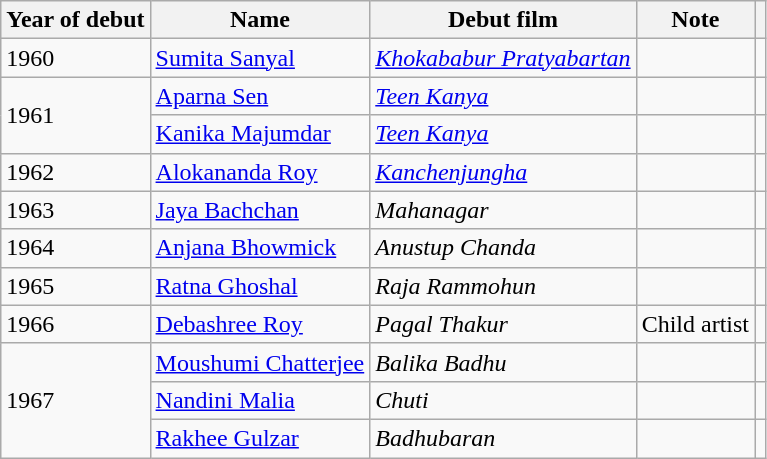<table class="wikitable">
<tr>
<th>Year of debut</th>
<th>Name</th>
<th>Debut film</th>
<th>Note</th>
<th></th>
</tr>
<tr>
<td>1960</td>
<td><a href='#'>Sumita Sanyal</a></td>
<td><em><a href='#'>Khokababur Pratyabartan</a></em></td>
<td></td>
<td></td>
</tr>
<tr>
<td rowspan="2">1961</td>
<td><a href='#'>Aparna Sen</a></td>
<td><em><a href='#'>Teen Kanya</a></em></td>
<td></td>
<td></td>
</tr>
<tr>
<td><a href='#'>Kanika Majumdar</a></td>
<td><em><a href='#'>Teen Kanya</a></em></td>
<td></td>
<td></td>
</tr>
<tr>
<td>1962</td>
<td><a href='#'>Alokananda Roy</a></td>
<td><em><a href='#'>Kanchenjungha</a></em></td>
<td></td>
<td></td>
</tr>
<tr>
<td>1963</td>
<td><a href='#'>Jaya Bachchan</a></td>
<td><em>Mahanagar</em></td>
<td></td>
<td></td>
</tr>
<tr>
<td>1964</td>
<td><a href='#'>Anjana Bhowmick</a></td>
<td><em>Anustup Chanda</em></td>
<td></td>
<td></td>
</tr>
<tr>
<td>1965</td>
<td><a href='#'>Ratna Ghoshal</a></td>
<td><em>Raja Rammohun</em></td>
<td></td>
<td></td>
</tr>
<tr>
<td>1966</td>
<td><a href='#'>Debashree Roy</a></td>
<td><em>Pagal Thakur</em></td>
<td>Child artist</td>
<td></td>
</tr>
<tr>
<td rowspan="3">1967</td>
<td><a href='#'>Moushumi Chatterjee</a></td>
<td><em>Balika Badhu</em></td>
<td></td>
<td></td>
</tr>
<tr>
<td><a href='#'>Nandini Malia</a></td>
<td><em>Chuti</em></td>
<td></td>
<td></td>
</tr>
<tr>
<td><a href='#'>Rakhee Gulzar</a></td>
<td><em>Badhubaran</em></td>
<td></td>
<td></td>
</tr>
</table>
